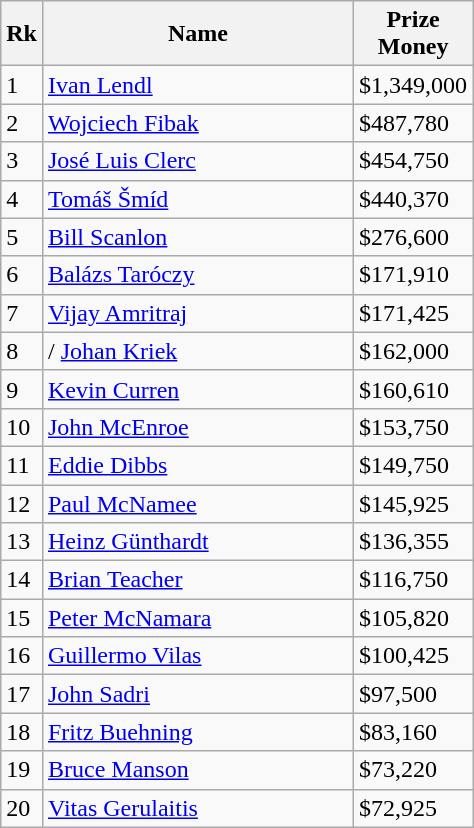<table class="wikitable">
<tr>
<th>Rk</th>
<th width="200">Name</th>
<th width="60">Prize Money</th>
</tr>
<tr valign=top>
<td>1</td>
<td> <a href='#'>Ivan Lendl</a></td>
<td>$1,349,000</td>
</tr>
<tr valign=top>
<td>2</td>
<td> <a href='#'>Wojciech Fibak</a></td>
<td>$487,780</td>
</tr>
<tr valign=top>
<td>3</td>
<td> <a href='#'>José Luis Clerc</a></td>
<td>$454,750</td>
</tr>
<tr valign=top>
<td>4</td>
<td> <a href='#'>Tomáš Šmíd</a></td>
<td>$440,370</td>
</tr>
<tr valign=top>
<td>5</td>
<td> <a href='#'>Bill Scanlon</a></td>
<td>$276,600</td>
</tr>
<tr valign=top>
<td>6</td>
<td> <a href='#'>Balázs Taróczy</a></td>
<td>$171,910</td>
</tr>
<tr valign=top>
<td>7</td>
<td> <a href='#'>Vijay Amritraj</a></td>
<td>$171,425</td>
</tr>
<tr valign=top>
<td>8</td>
<td>/ <a href='#'>Johan Kriek</a></td>
<td>$162,000</td>
</tr>
<tr valign=top>
<td>9</td>
<td> <a href='#'>Kevin Curren</a></td>
<td>$160,610</td>
</tr>
<tr valign=top>
<td>10</td>
<td> <a href='#'>John McEnroe</a></td>
<td>$153,750</td>
</tr>
<tr valign=top>
<td>11</td>
<td> <a href='#'>Eddie Dibbs</a></td>
<td>$149,750</td>
</tr>
<tr valign=top>
<td>12</td>
<td> <a href='#'>Paul McNamee</a></td>
<td>$145,925</td>
</tr>
<tr valign=top>
<td>13</td>
<td> <a href='#'>Heinz Günthardt</a></td>
<td>$136,355</td>
</tr>
<tr valign=top>
<td>14</td>
<td> <a href='#'>Brian Teacher</a></td>
<td>$116,750</td>
</tr>
<tr valign=top>
<td>15</td>
<td> <a href='#'>Peter McNamara</a></td>
<td>$105,820</td>
</tr>
<tr valign=top>
<td>16</td>
<td> <a href='#'>Guillermo Vilas</a></td>
<td>$100,425</td>
</tr>
<tr valign=top>
<td>17</td>
<td> <a href='#'>John Sadri</a></td>
<td>$97,500</td>
</tr>
<tr valign=top>
<td>18</td>
<td> <a href='#'>Fritz Buehning</a></td>
<td>$83,160</td>
</tr>
<tr valign=top>
<td>19</td>
<td> <a href='#'>Bruce Manson</a></td>
<td>$73,220</td>
</tr>
<tr valign=top>
<td>20</td>
<td> <a href='#'>Vitas Gerulaitis</a></td>
<td>$72,925</td>
</tr>
</table>
